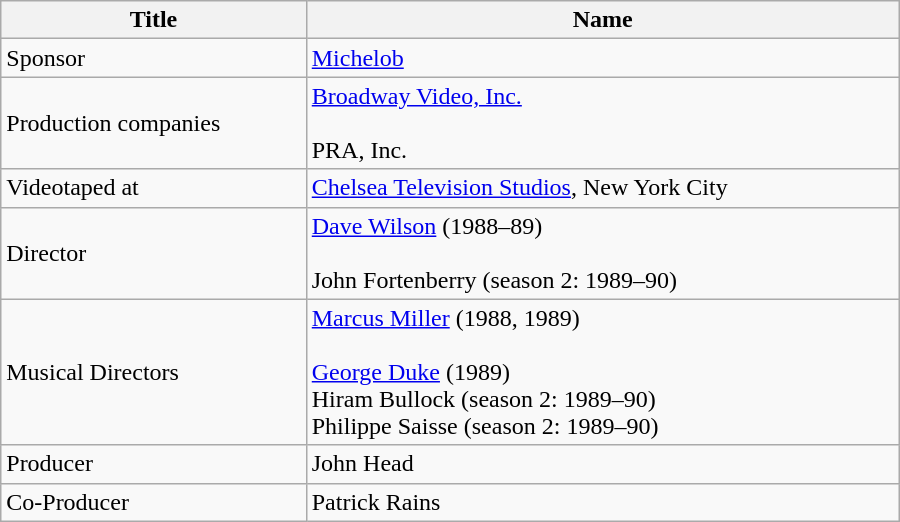<table class="wikitable" border="1" align="center" width="600px">
<tr>
<th width="34%">Title</th>
<th width="66%">Name</th>
</tr>
<tr>
<td>Sponsor</td>
<td><a href='#'>Michelob</a></td>
</tr>
<tr>
<td>Production companies</td>
<td><a href='#'>Broadway Video, Inc.</a><br><br>PRA, Inc.</td>
</tr>
<tr>
<td>Videotaped at</td>
<td><a href='#'>Chelsea Television Studios</a>, New York City</td>
</tr>
<tr>
<td>Director</td>
<td><a href='#'>Dave Wilson</a> (1988–89)<br><br>John Fortenberry (season 2: 1989–90)</td>
</tr>
<tr>
<td>Musical Directors</td>
<td><a href='#'>Marcus Miller</a> (1988, 1989)<br><br><a href='#'>George Duke</a> (1989)<br>
Hiram Bullock (season 2: 1989–90)<br>
Philippe Saisse (season 2: 1989–90)</td>
</tr>
<tr>
<td>Producer</td>
<td>John Head</td>
</tr>
<tr>
<td>Co-Producer</td>
<td>Patrick Rains</td>
</tr>
</table>
